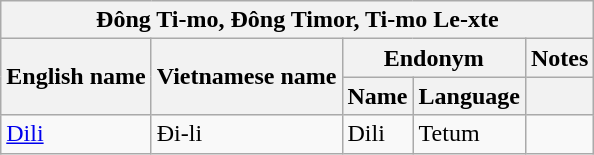<table class="wikitable sortable">
<tr>
<th colspan="5"> Đông Ti-mo, Đông Timor, <strong>Ti-mo Le-xte</strong></th>
</tr>
<tr>
<th rowspan="2">English name</th>
<th rowspan="2">Vietnamese name</th>
<th colspan="2">Endonym</th>
<th>Notes</th>
</tr>
<tr>
<th>Name</th>
<th>Language</th>
<th></th>
</tr>
<tr>
<td><a href='#'>Dili</a></td>
<td>Đi-li</td>
<td>Dili</td>
<td>Tetum</td>
<td></td>
</tr>
</table>
